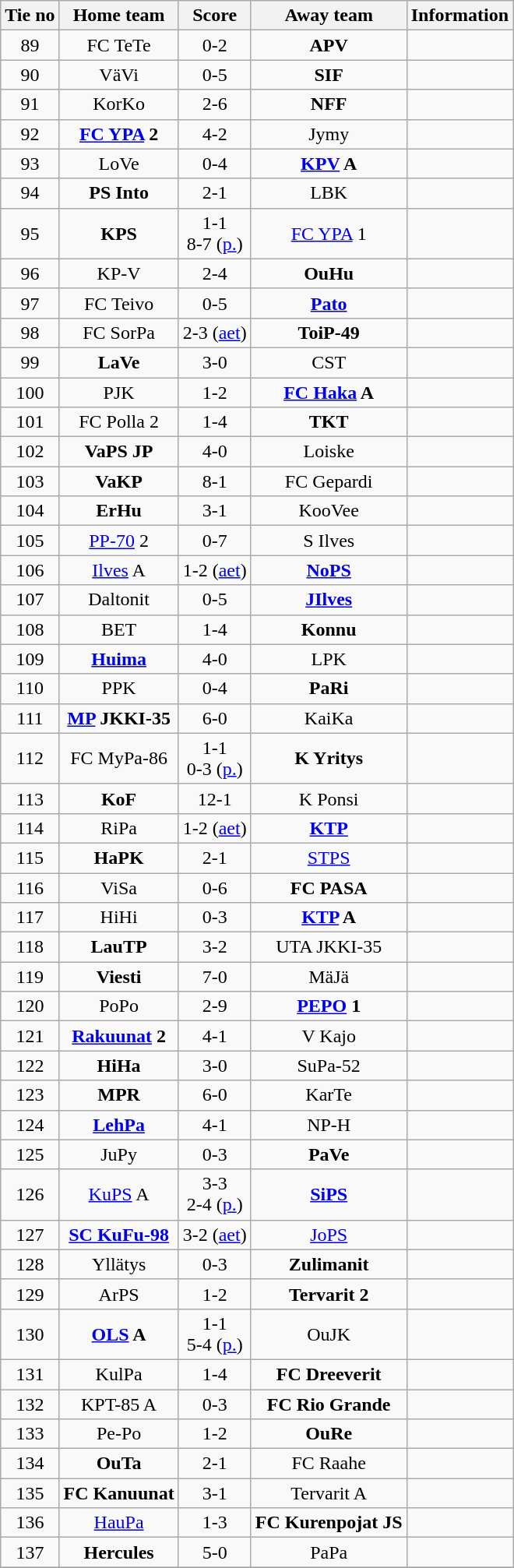<table class="wikitable" style="text-align:center">
<tr>
<th style= width="40px">Tie no</th>
<th style= width="150px">Home team</th>
<th style= width="60px">Score</th>
<th style= width="150px">Away team</th>
<th style= width="30px">Information</th>
</tr>
<tr>
<td>89</td>
<td>FC TeTe</td>
<td>0-2</td>
<td><strong>APV</strong></td>
<td></td>
</tr>
<tr>
<td>90</td>
<td>VäVi</td>
<td>0-5</td>
<td><strong>SIF</strong></td>
<td></td>
</tr>
<tr>
<td>91</td>
<td>KorKo</td>
<td>2-6</td>
<td><strong>NFF</strong></td>
<td></td>
</tr>
<tr>
<td>92</td>
<td><strong><a href='#'>FC YPA</a> 2</strong></td>
<td>4-2</td>
<td>Jymy</td>
<td></td>
</tr>
<tr>
<td>93</td>
<td>LoVe</td>
<td>0-4</td>
<td><strong><a href='#'>KPV</a> A</strong></td>
<td></td>
</tr>
<tr>
<td>94</td>
<td><strong>PS Into</strong></td>
<td>2-1</td>
<td>LBK</td>
<td></td>
</tr>
<tr>
<td>95</td>
<td><strong>KPS</strong></td>
<td>1-1<br> 8-7 (<a href='#'>p.</a>)</td>
<td><a href='#'>FC YPA</a> 1</td>
<td></td>
</tr>
<tr>
<td>96</td>
<td>KP-V</td>
<td>2-4</td>
<td><strong>OuHu</strong></td>
<td></td>
</tr>
<tr>
<td>97</td>
<td>FC Teivo</td>
<td>0-5</td>
<td><strong><a href='#'>Pato</a></strong></td>
<td></td>
</tr>
<tr>
<td>98</td>
<td>FC SorPa</td>
<td>2-3 (<a href='#'>aet</a>)</td>
<td><strong>ToiP-49</strong></td>
<td></td>
</tr>
<tr>
<td>99</td>
<td><strong>LaVe</strong></td>
<td>3-0</td>
<td>CST</td>
<td></td>
</tr>
<tr>
<td>100</td>
<td>PJK</td>
<td>1-2</td>
<td><strong><a href='#'>FC Haka</a> A</strong></td>
<td></td>
</tr>
<tr>
<td>101</td>
<td>FC Polla 2</td>
<td>1-4</td>
<td><strong>TKT</strong></td>
<td></td>
</tr>
<tr>
<td>102</td>
<td><strong>VaPS JP</strong></td>
<td>4-0</td>
<td>Loiske</td>
<td></td>
</tr>
<tr>
<td>103</td>
<td><strong>VaKP</strong></td>
<td>8-1</td>
<td>FC Gepardi</td>
<td></td>
</tr>
<tr>
<td>104</td>
<td><strong>ErHu</strong></td>
<td>3-1</td>
<td>KooVee</td>
<td></td>
</tr>
<tr>
<td>105</td>
<td><a href='#'>PP-70</a> 2</td>
<td>0-7</td>
<td>S Ilves</td>
<td></td>
</tr>
<tr>
<td>106</td>
<td><a href='#'>Ilves</a> A</td>
<td>1-2 (<a href='#'>aet</a>)</td>
<td><strong><a href='#'>NoPS</a></strong></td>
<td></td>
</tr>
<tr>
<td>107</td>
<td>Daltonit</td>
<td>0-5</td>
<td><strong><a href='#'>JIlves</a></strong></td>
<td></td>
</tr>
<tr>
<td>108</td>
<td>BET</td>
<td>1-4</td>
<td><strong>Konnu</strong></td>
<td></td>
</tr>
<tr>
<td>109</td>
<td><strong><a href='#'>Huima</a></strong></td>
<td>4-0</td>
<td>LPK</td>
<td></td>
</tr>
<tr>
<td>110</td>
<td>PPK</td>
<td>0-4</td>
<td><strong>PaRi</strong></td>
<td></td>
</tr>
<tr>
<td>111</td>
<td><strong><a href='#'>MP</a> JKKI-35</strong></td>
<td>6-0</td>
<td>KaiKa</td>
<td></td>
</tr>
<tr>
<td>112</td>
<td>FC MyPa-86</td>
<td>1-1<br> 0-3 (<a href='#'>p.</a>)</td>
<td><strong>K Yritys</strong></td>
<td></td>
</tr>
<tr>
<td>113</td>
<td><strong>KoF</strong></td>
<td>12-1</td>
<td>K Ponsi</td>
<td></td>
</tr>
<tr>
<td>114</td>
<td>RiPa</td>
<td>1-2 (<a href='#'>aet</a>)</td>
<td><strong><a href='#'>KTP</a></strong></td>
<td></td>
</tr>
<tr>
<td>115</td>
<td><strong>HaPK</strong></td>
<td>2-1</td>
<td><a href='#'>STPS</a></td>
<td></td>
</tr>
<tr>
<td>116</td>
<td>ViSa</td>
<td>0-6</td>
<td><strong>FC PASA</strong></td>
<td></td>
</tr>
<tr>
<td>117</td>
<td>HiHi</td>
<td>0-3</td>
<td><strong><a href='#'>KTP</a> A</strong></td>
<td></td>
</tr>
<tr>
<td>118</td>
<td><strong>LauTP</strong></td>
<td>3-2</td>
<td>UTA JKKI-35</td>
<td></td>
</tr>
<tr>
<td>119</td>
<td><strong>Viesti</strong></td>
<td>7-0</td>
<td>MäJä</td>
<td></td>
</tr>
<tr>
<td>120</td>
<td>PoPo</td>
<td>2-9</td>
<td><strong><a href='#'>PEPO</a> 1</strong></td>
<td></td>
</tr>
<tr>
<td>121</td>
<td><strong><a href='#'>Rakuunat</a> 2</strong></td>
<td>4-1</td>
<td>V Kajo</td>
<td></td>
</tr>
<tr>
<td>122</td>
<td><strong>HiHa</strong></td>
<td>3-0</td>
<td>SuPa-52</td>
<td></td>
</tr>
<tr>
<td>123</td>
<td><strong>MPR</strong></td>
<td>6-0</td>
<td>KarTe</td>
<td></td>
</tr>
<tr>
<td>124</td>
<td><strong><a href='#'>LehPa</a></strong></td>
<td>4-1</td>
<td>NP-H</td>
<td></td>
</tr>
<tr>
<td>125</td>
<td>JuPy</td>
<td>0-3</td>
<td><strong>PaVe</strong></td>
<td></td>
</tr>
<tr>
<td>126</td>
<td><a href='#'>KuPS</a> A</td>
<td>3-3<br> 2-4 (<a href='#'>p.</a>)</td>
<td><strong><a href='#'>SiPS</a></strong></td>
<td></td>
</tr>
<tr>
<td>127</td>
<td><strong><a href='#'>SC KuFu-98</a></strong></td>
<td>3-2 (<a href='#'>aet</a>)</td>
<td><a href='#'>JoPS</a></td>
<td></td>
</tr>
<tr>
<td>128</td>
<td>Yllätys</td>
<td>0-3</td>
<td><strong>Zulimanit</strong></td>
<td></td>
</tr>
<tr>
<td>129</td>
<td>ArPS</td>
<td>1-2</td>
<td><strong>Tervarit 2</strong></td>
<td></td>
</tr>
<tr>
<td>130</td>
<td><strong><a href='#'>OLS</a> A</strong></td>
<td>1-1<br> 5-4 (<a href='#'>p.</a>)</td>
<td>OuJK</td>
<td></td>
</tr>
<tr>
<td>131</td>
<td>KulPa</td>
<td>1-4</td>
<td><strong>FC Dreeverit</strong></td>
<td></td>
</tr>
<tr>
<td>132</td>
<td>KPT-85 A</td>
<td>0-3</td>
<td><strong>FC Rio Grande</strong></td>
<td></td>
</tr>
<tr>
<td>133</td>
<td>Pe-Po</td>
<td>1-2</td>
<td><strong>OuRe</strong></td>
<td></td>
</tr>
<tr>
<td>134</td>
<td><strong>OuTa</strong></td>
<td>2-1</td>
<td>FC Raahe</td>
<td></td>
</tr>
<tr>
<td>135</td>
<td><strong>FC Kanuunat</strong></td>
<td>3-1</td>
<td>Tervarit A</td>
<td></td>
</tr>
<tr>
<td>136</td>
<td><a href='#'>HauPa</a></td>
<td>1-3</td>
<td><strong>FC Kurenpojat JS</strong></td>
<td></td>
</tr>
<tr>
<td>137</td>
<td><strong>Hercules</strong></td>
<td>5-0</td>
<td>PaPa</td>
<td></td>
</tr>
<tr>
</tr>
</table>
